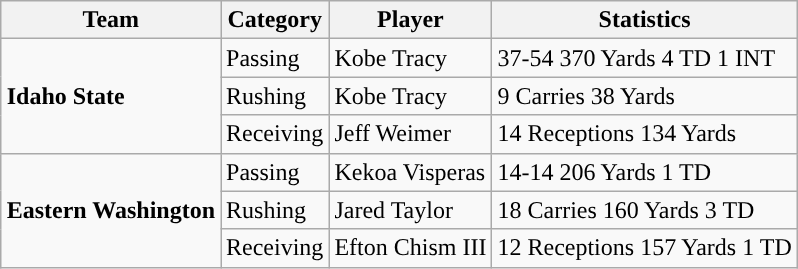<table class="wikitable" style="float: right;">
<tr>
<th>Team</th>
<th>Category</th>
<th>Player</th>
<th>Statistics</th>
</tr>
<tr>
<td rowspan=3><strong>Idaho State</strong></td>
<td>Passing</td>
<td>Kobe Tracy</td>
<td>37-54 370 Yards 4 TD 1 INT</td>
</tr>
<tr>
<td>Rushing</td>
<td>Kobe Tracy</td>
<td>9 Carries 38 Yards</td>
</tr>
<tr>
<td>Receiving</td>
<td>Jeff Weimer</td>
<td>14 Receptions 134 Yards</td>
</tr>
<tr>
<td rowspan=3><strong>Eastern Washington</strong></td>
<td>Passing</td>
<td>Kekoa Visperas</td>
<td>14-14 206 Yards 1 TD</td>
</tr>
<tr>
<td>Rushing</td>
<td>Jared Taylor</td>
<td>18 Carries 160 Yards 3 TD</td>
</tr>
<tr>
<td>Receiving</td>
<td>Efton Chism III</td>
<td>12 Receptions 157 Yards 1 TD</td>
</tr>
</table>
